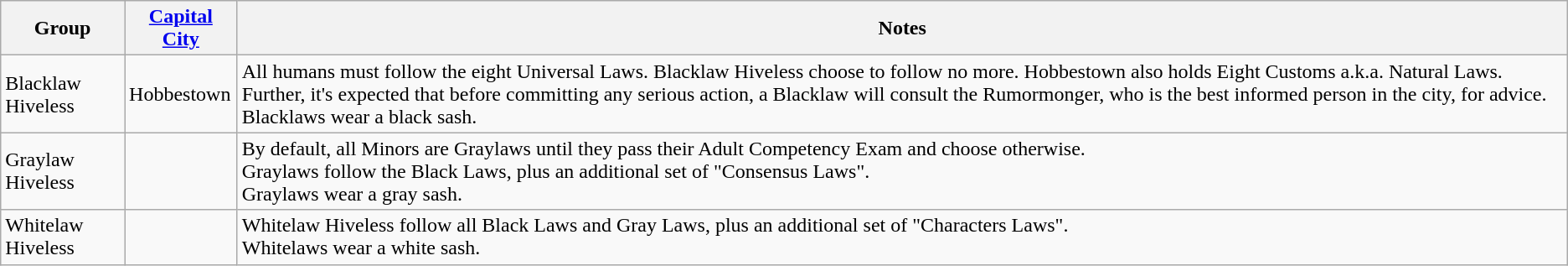<table class="wikitable">
<tr>
<th>Group</th>
<th><a href='#'>Capital City</a></th>
<th>Notes</th>
</tr>
<tr>
<td>Blacklaw Hiveless</td>
<td>Hobbestown</td>
<td>All humans must follow the eight Universal Laws. Blacklaw Hiveless choose to follow no more. Hobbestown also holds Eight Customs a.k.a. Natural Laws. Further, it's expected that before committing any serious action, a Blacklaw will consult the Rumormonger, who is the best informed person in the city, for advice.<br>Blacklaws wear a black sash.</td>
</tr>
<tr>
<td>Graylaw Hiveless</td>
<td></td>
<td>By default, all Minors are Graylaws until they pass their Adult Competency Exam and choose otherwise.<br>Graylaws follow the Black Laws, plus an additional set of "Consensus Laws".<br>Graylaws wear a gray sash.</td>
</tr>
<tr>
<td>Whitelaw Hiveless</td>
<td></td>
<td>Whitelaw Hiveless follow all Black Laws and Gray Laws, plus an additional set of "Characters Laws".<br>Whitelaws wear a white sash.</td>
</tr>
</table>
